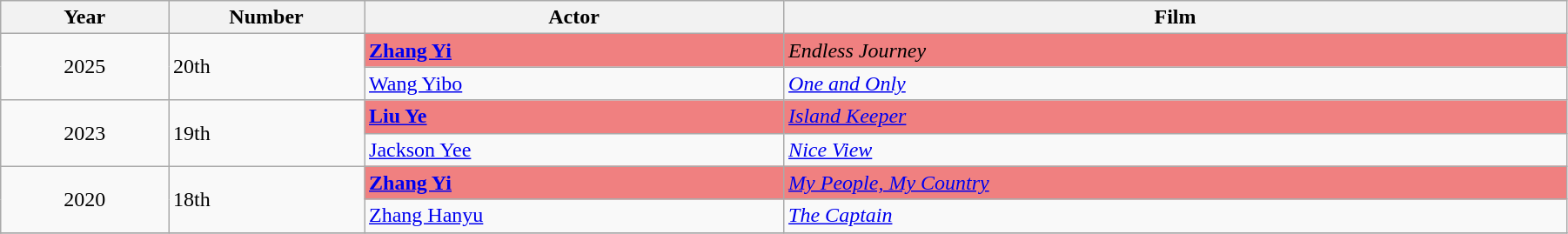<table class="wikitable" width="95%" align="center">
<tr>
<th width="6%">Year</th>
<th width="7%">Number</th>
<th width="15%">Actor</th>
<th width="28%">Film</th>
</tr>
<tr>
<td rowspan="2" style="text-align:center;">2025</td>
<td rowspan="2">20th</td>
<td style="background:#F08080;"><strong><a href='#'>Zhang Yi</a></strong></td>
<td style="background:#F08080;"><em>Endless Journey</em></td>
</tr>
<tr>
<td><a href='#'>Wang Yibo</a></td>
<td><em><a href='#'>One and Only</a></em></td>
</tr>
<tr>
<td rowspan="2" style="text-align:center;">2023</td>
<td rowspan="2">19th</td>
<td style="background:#F08080;"><strong><a href='#'>Liu Ye</a></strong></td>
<td style="background:#F08080;"><em><a href='#'>Island Keeper</a></em></td>
</tr>
<tr>
<td><a href='#'>Jackson Yee</a></td>
<td><em><a href='#'>Nice View</a></em></td>
</tr>
<tr>
<td rowspan="2" style="text-align:center;">2020</td>
<td rowspan="2">18th</td>
<td style="background:#F08080;"><strong><a href='#'>Zhang Yi</a></strong></td>
<td style="background:#F08080;"><em><a href='#'>My People, My Country</a></em></td>
</tr>
<tr>
<td><a href='#'>Zhang Hanyu</a></td>
<td><em><a href='#'>The Captain</a></em></td>
</tr>
<tr>
</tr>
</table>
